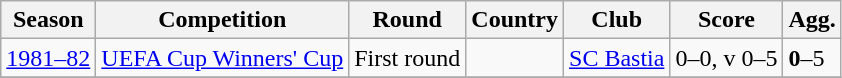<table class="wikitable">
<tr>
<th>Season</th>
<th>Competition</th>
<th>Round</th>
<th>Country</th>
<th>Club</th>
<th>Score</th>
<th>Agg.</th>
</tr>
<tr>
<td rowspan="1"><a href='#'>1981–82</a></td>
<td rowspan="1" align="center"><a href='#'>UEFA Cup Winners' Cup</a></td>
<td>First round</td>
<td align="center"></td>
<td><a href='#'>SC Bastia</a></td>
<td>0–0, v 0–5</td>
<td><strong>0</strong>–5</td>
</tr>
<tr>
</tr>
</table>
